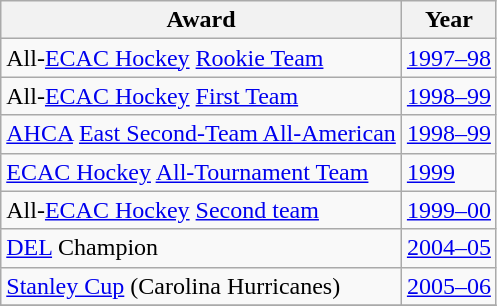<table class="wikitable">
<tr>
<th>Award</th>
<th>Year</th>
</tr>
<tr>
<td>All-<a href='#'>ECAC Hockey</a> <a href='#'>Rookie Team</a></td>
<td><a href='#'>1997–98</a></td>
</tr>
<tr>
<td>All-<a href='#'>ECAC Hockey</a> <a href='#'>First Team</a></td>
<td><a href='#'>1998–99</a></td>
</tr>
<tr>
<td><a href='#'>AHCA</a> <a href='#'>East Second-Team All-American</a></td>
<td><a href='#'>1998–99</a></td>
</tr>
<tr>
<td><a href='#'>ECAC Hockey</a> <a href='#'>All-Tournament Team</a></td>
<td><a href='#'>1999</a></td>
</tr>
<tr>
<td>All-<a href='#'>ECAC Hockey</a> <a href='#'>Second team</a></td>
<td><a href='#'>1999–00</a></td>
</tr>
<tr>
<td><a href='#'>DEL</a> Champion</td>
<td><a href='#'>2004–05</a></td>
</tr>
<tr>
<td><a href='#'>Stanley Cup</a> (Carolina Hurricanes)</td>
<td><a href='#'>2005–06</a></td>
</tr>
<tr>
</tr>
</table>
